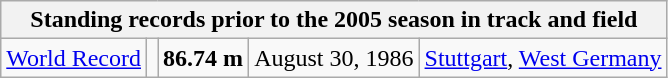<table class="wikitable" style="text-align:center;">
<tr>
<th colspan="5">Standing records prior to the 2005 season in track and field</th>
</tr>
<tr>
<td><a href='#'>World Record</a></td>
<td></td>
<td><strong>86.74 m </strong></td>
<td>August 30, 1986</td>
<td> <a href='#'>Stuttgart</a>, <a href='#'>West Germany</a></td>
</tr>
</table>
